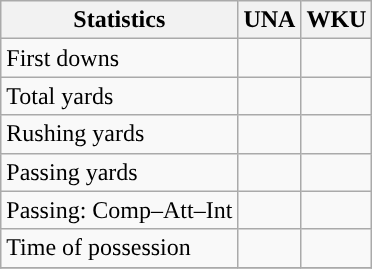<table class="wikitable" style="float: left;">
<tr>
<th>Statistics</th>
<th>UNA</th>
<th>WKU</th>
</tr>
<tr>
<td>First downs</td>
<td></td>
<td></td>
</tr>
<tr>
<td>Total yards</td>
<td></td>
<td></td>
</tr>
<tr>
<td>Rushing yards</td>
<td></td>
<td></td>
</tr>
<tr>
<td>Passing yards</td>
<td></td>
<td></td>
</tr>
<tr>
<td>Passing: Comp–Att–Int</td>
<td></td>
<td></td>
</tr>
<tr>
<td>Time of possession</td>
<td></td>
<td></td>
</tr>
<tr>
</tr>
</table>
